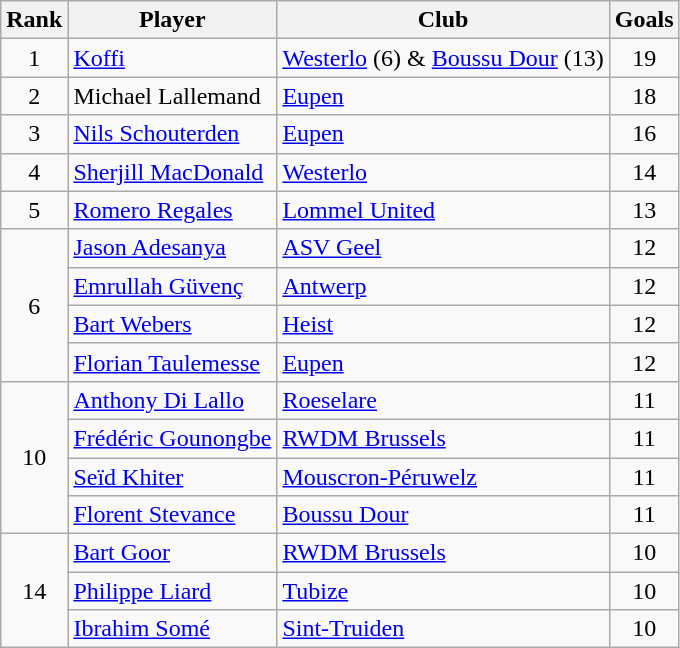<table class="wikitable" style="text-align:center">
<tr>
<th>Rank</th>
<th>Player</th>
<th>Club</th>
<th>Goals</th>
</tr>
<tr>
<td rowspan="1">1</td>
<td align="left"> <a href='#'>Koffi</a></td>
<td align="left"><a href='#'>Westerlo</a> (6) & <a href='#'>Boussu Dour</a> (13)</td>
<td>19</td>
</tr>
<tr>
<td rowspan="1">2</td>
<td align="left"> Michael Lallemand</td>
<td align="left"><a href='#'>Eupen</a></td>
<td>18</td>
</tr>
<tr>
<td>3</td>
<td align="left"> <a href='#'>Nils Schouterden</a></td>
<td align="left"><a href='#'>Eupen</a></td>
<td>16</td>
</tr>
<tr>
<td rowspan="1">4</td>
<td align="left"> <a href='#'>Sherjill MacDonald</a></td>
<td align="left"><a href='#'>Westerlo</a></td>
<td>14</td>
</tr>
<tr>
<td rowspan="1">5</td>
<td align="left"> <a href='#'>Romero Regales</a></td>
<td align="left"><a href='#'>Lommel United</a></td>
<td>13</td>
</tr>
<tr>
<td rowspan="4">6</td>
<td align="left"> <a href='#'>Jason Adesanya</a></td>
<td align="left"><a href='#'>ASV Geel</a></td>
<td>12</td>
</tr>
<tr>
<td align="left"> <a href='#'>Emrullah Güvenç</a></td>
<td align="left"><a href='#'>Antwerp</a></td>
<td>12</td>
</tr>
<tr>
<td align="left"> <a href='#'>Bart Webers</a></td>
<td align="left"><a href='#'>Heist</a></td>
<td>12</td>
</tr>
<tr>
<td align="left"> <a href='#'>Florian Taulemesse</a></td>
<td align="left"><a href='#'>Eupen</a></td>
<td>12</td>
</tr>
<tr>
<td rowspan="4">10</td>
<td align="left"> <a href='#'>Anthony Di Lallo</a></td>
<td align="left"><a href='#'>Roeselare</a></td>
<td>11</td>
</tr>
<tr>
<td align="left"> <a href='#'>Frédéric Gounongbe</a></td>
<td align="left"><a href='#'>RWDM Brussels</a></td>
<td>11</td>
</tr>
<tr>
<td align="left"> <a href='#'>Seïd Khiter</a></td>
<td align="left"><a href='#'>Mouscron-Péruwelz</a></td>
<td>11</td>
</tr>
<tr>
<td align="left"> <a href='#'>Florent Stevance</a></td>
<td align="left"><a href='#'>Boussu Dour</a></td>
<td>11</td>
</tr>
<tr>
<td rowspan="3">14</td>
<td align="left"> <a href='#'>Bart Goor</a></td>
<td align="left"><a href='#'>RWDM Brussels</a></td>
<td>10</td>
</tr>
<tr>
<td align="left"> <a href='#'>Philippe Liard</a></td>
<td align="left"><a href='#'>Tubize</a></td>
<td>10</td>
</tr>
<tr>
<td align="left"> <a href='#'>Ibrahim Somé</a></td>
<td align="left"><a href='#'>Sint-Truiden</a></td>
<td>10</td>
</tr>
</table>
